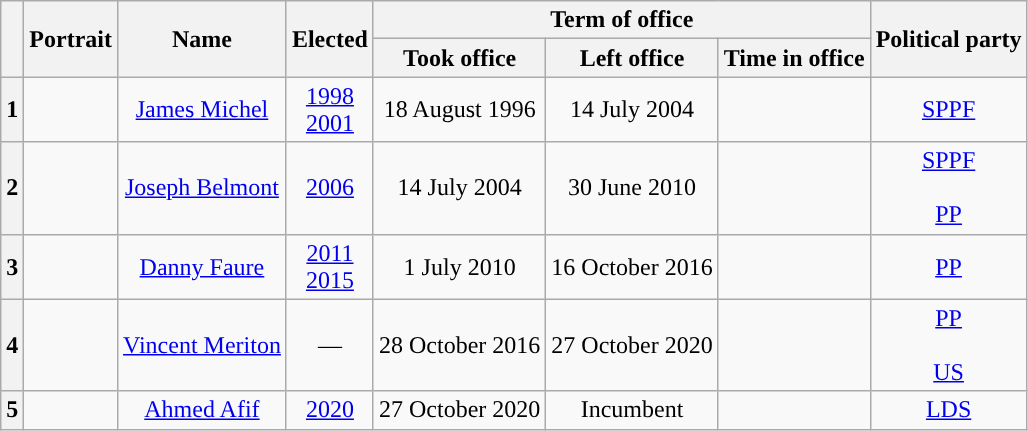<table class="wikitable" style="text-align:center">
<tr>
<th rowspan="2"></th>
<th rowspan="2">Portrait</th>
<th rowspan="2">Name<br></th>
<th rowspan="2">Elected</th>
<th colspan="3">Term of office</th>
<th rowspan="2">Political party</th>
</tr>
<tr>
<th>Took office</th>
<th>Left office</th>
<th>Time in office</th>
</tr>
<tr>
<th style="background:">1</th>
<td></td>
<td><a href='#'>James Michel</a><br></td>
<td><a href='#'>1998</a><br><a href='#'>2001</a></td>
<td>18 August 1996</td>
<td>14 July 2004<br></td>
<td></td>
<td><a href='#'>SPPF</a></td>
</tr>
<tr>
<th style="background:">2</th>
<td></td>
<td><a href='#'>Joseph Belmont</a><br></td>
<td><a href='#'>2006</a></td>
<td>14 July 2004</td>
<td>30 June 2010<br></td>
<td></td>
<td><a href='#'>SPPF</a><br><br><a href='#'>PP</a></td>
</tr>
<tr>
<th style="background:">3</th>
<td></td>
<td><a href='#'>Danny Faure</a><br></td>
<td><a href='#'>2011</a><br><a href='#'>2015</a></td>
<td>1 July 2010</td>
<td>16 October 2016<br></td>
<td></td>
<td><a href='#'>PP</a></td>
</tr>
<tr>
<th style="background:">4</th>
<td></td>
<td><a href='#'>Vincent Meriton</a><br></td>
<td>—</td>
<td>28 October 2016</td>
<td>27 October 2020</td>
<td></td>
<td><a href='#'>PP</a><br><br><a href='#'>US</a></td>
</tr>
<tr>
<th style="background:">5</th>
<td></td>
<td><a href='#'>Ahmed Afif</a><br></td>
<td><a href='#'>2020</a></td>
<td>27 October 2020</td>
<td>Incumbent</td>
<td></td>
<td><a href='#'>LDS</a></td>
</tr>
</table>
